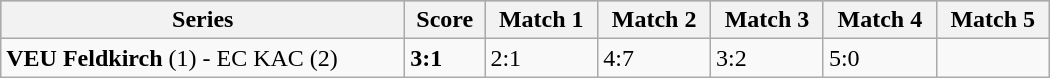<table class="wikitable" width="700px">
<tr style="background-color:#c0c0c0;">
<th>Series</th>
<th>Score</th>
<th>Match 1</th>
<th>Match 2</th>
<th>Match 3</th>
<th>Match 4</th>
<th>Match 5</th>
</tr>
<tr>
<td><strong>VEU Feldkirch</strong> (1) - EC KAC (2)</td>
<td><strong>3:1</strong></td>
<td>2:1</td>
<td>4:7</td>
<td>3:2</td>
<td>5:0</td>
</tr>
</table>
